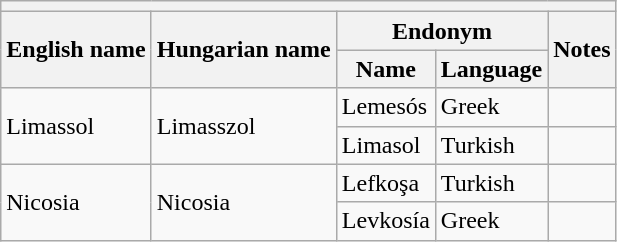<table class="wikitable sortable">
<tr>
<th colspan="5"></th>
</tr>
<tr>
<th rowspan="2">English name</th>
<th rowspan="2">Hungarian name</th>
<th colspan="2">Endonym</th>
<th rowspan="2">Notes</th>
</tr>
<tr>
<th>Name</th>
<th>Language</th>
</tr>
<tr>
<td rowspan="2">Limassol</td>
<td rowspan="2">Limasszol</td>
<td>Lemesós</td>
<td>Greek</td>
<td></td>
</tr>
<tr>
<td>Limasol</td>
<td>Turkish</td>
<td></td>
</tr>
<tr>
<td rowspan="2">Nicosia</td>
<td rowspan="2">Nicosia</td>
<td>Lefkoşa</td>
<td>Turkish</td>
<td></td>
</tr>
<tr>
<td>Levkosía</td>
<td>Greek</td>
<td></td>
</tr>
</table>
